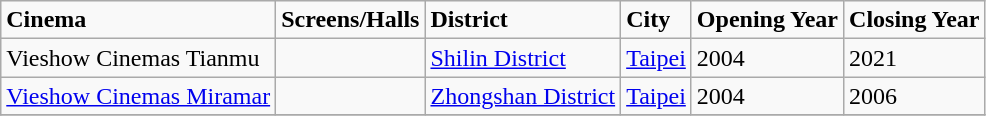<table class="wikitable sortable" style="text-align:left">
<tr>
<td><strong>Cinema</strong></td>
<td><strong>Screens/Halls</strong></td>
<td><strong>District</strong></td>
<td><strong>City</strong></td>
<td><strong>Opening Year</strong></td>
<td><strong>Closing Year</strong></td>
</tr>
<tr>
<td>Vieshow Cinemas Tianmu</td>
<td></td>
<td><a href='#'>Shilin District</a></td>
<td><a href='#'>Taipei</a></td>
<td>2004</td>
<td>2021</td>
</tr>
<tr>
<td><a href='#'>Vieshow Cinemas Miramar</a></td>
<td></td>
<td><a href='#'>Zhongshan District</a></td>
<td><a href='#'>Taipei</a></td>
<td>2004</td>
<td>2006</td>
</tr>
<tr>
</tr>
</table>
